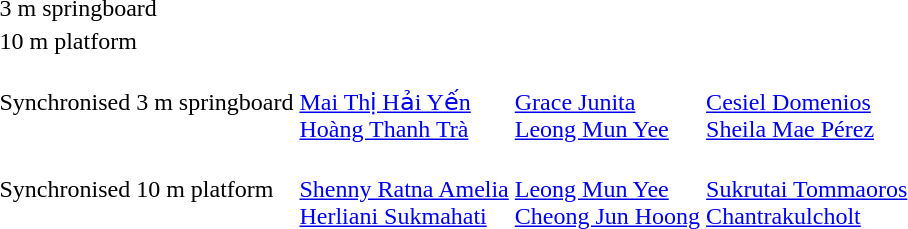<table>
<tr>
<td>3 m springboard</td>
<td></td>
<td></td>
<td></td>
</tr>
<tr>
<td>10 m platform</td>
<td></td>
<td></td>
<td></td>
</tr>
<tr>
<td>Synchronised 3 m springboard</td>
<td><br><a href='#'>Mai Thị Hải Yến</a><br><a href='#'>Hoàng Thanh Trà</a></td>
<td><br><a href='#'>Grace Junita</a><br><a href='#'>Leong Mun Yee</a></td>
<td><br><a href='#'>Cesiel Domenios</a><br><a href='#'>Sheila Mae Pérez</a></td>
</tr>
<tr>
<td>Synchronised 10 m platform</td>
<td><br><a href='#'>Shenny Ratna Amelia</a><br><a href='#'>Herliani Sukmahati</a></td>
<td><br><a href='#'>Leong Mun Yee</a><br><a href='#'>Cheong Jun Hoong</a></td>
<td><br><a href='#'>Sukrutai Tommaoros</a><br><a href='#'>Chantrakulcholt</a></td>
</tr>
</table>
